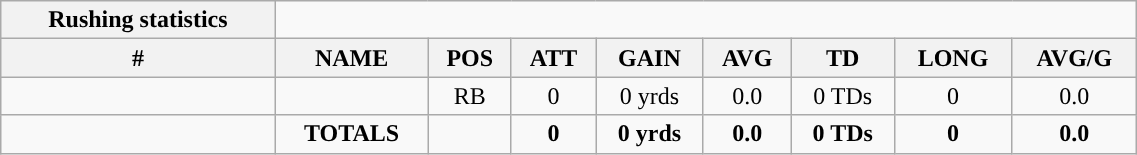<table class="wikitable collapsible collapsed" style="width:60%; text-align:center;">
<tr>
<th style="text-align:center; ">Rushing statistics</th>
</tr>
<tr>
<th>#</th>
<th>NAME</th>
<th>POS</th>
<th>ATT</th>
<th>GAIN</th>
<th>AVG</th>
<th>TD</th>
<th>LONG</th>
<th>AVG/G</th>
</tr>
<tr>
<td></td>
<td></td>
<td>RB</td>
<td>0</td>
<td>0 yrds</td>
<td>0.0</td>
<td>0 TDs</td>
<td>0</td>
<td>0.0</td>
</tr>
<tr>
<td></td>
<td><strong>TOTALS</strong></td>
<td></td>
<td><strong>0</strong></td>
<td><strong>0 yrds</strong></td>
<td><strong>0.0</strong></td>
<td><strong>0 TDs</strong></td>
<td><strong>0</strong></td>
<td><strong>0.0</strong></td>
</tr>
</table>
